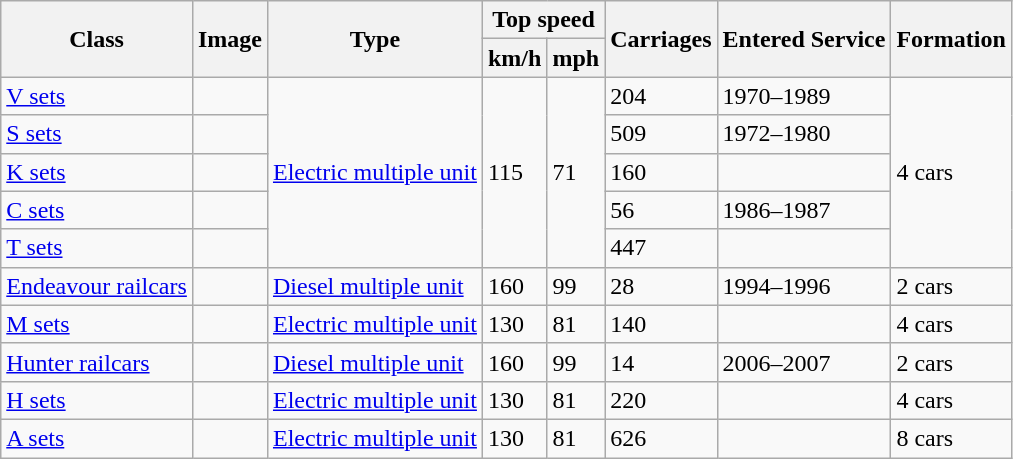<table class="wikitable sortable">
<tr>
<th rowspan="2">Class</th>
<th rowspan="2">Image</th>
<th rowspan="2">Type</th>
<th colspan="2">Top speed</th>
<th rowspan="2">Carriages</th>
<th rowspan="2">Entered Service</th>
<th rowspan="2">Formation</th>
</tr>
<tr>
<th>km/h</th>
<th>mph</th>
</tr>
<tr>
<td><a href='#'>V sets</a></td>
<td></td>
<td rowspan="5"><a href='#'>Electric multiple unit</a></td>
<td rowspan="5">115</td>
<td rowspan="5">71</td>
<td>204</td>
<td>1970–1989</td>
<td rowspan="5">4 cars</td>
</tr>
<tr>
<td><a href='#'>S sets</a></td>
<td></td>
<td>509</td>
<td>1972–1980</td>
</tr>
<tr>
<td><a href='#'>K sets</a></td>
<td></td>
<td>160</td>
<td></td>
</tr>
<tr>
<td><a href='#'>C sets</a></td>
<td></td>
<td>56</td>
<td>1986–1987</td>
</tr>
<tr>
<td><a href='#'>T sets</a></td>
<td></td>
<td>447</td>
<td></td>
</tr>
<tr>
<td><a href='#'>Endeavour railcars</a></td>
<td></td>
<td><a href='#'>Diesel multiple unit</a></td>
<td>160</td>
<td>99</td>
<td>28</td>
<td>1994–1996</td>
<td>2 cars</td>
</tr>
<tr>
<td><a href='#'>M sets</a></td>
<td></td>
<td><a href='#'>Electric multiple unit</a></td>
<td>130</td>
<td>81</td>
<td>140</td>
<td></td>
<td>4 cars</td>
</tr>
<tr>
<td><a href='#'>Hunter railcars</a></td>
<td></td>
<td><a href='#'>Diesel multiple unit</a></td>
<td>160</td>
<td>99</td>
<td>14</td>
<td>2006–2007</td>
<td>2 cars</td>
</tr>
<tr>
<td><a href='#'>H sets</a></td>
<td></td>
<td><a href='#'>Electric multiple unit</a></td>
<td>130</td>
<td>81</td>
<td>220</td>
<td></td>
<td>4 cars</td>
</tr>
<tr>
<td><a href='#'>A sets</a></td>
<td></td>
<td><a href='#'>Electric multiple unit</a></td>
<td>130</td>
<td>81</td>
<td>626</td>
<td></td>
<td>8 cars</td>
</tr>
</table>
